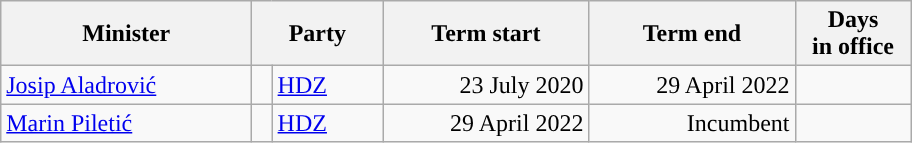<table class="wikitable" style="text-align: left;">
<tr>
<th width="160">Minister</th>
<th colspan=2 width="80">Party</th>
<th width="130">Term start</th>
<th width="130">Term end</th>
<th width=70>Days<br> in office</th>
</tr>
<tr>
<td><a href='#'>Josip Aladrović</a></td>
<td style="background-color: "></td>
<td><a href='#'>HDZ</a></td>
<td align=right>23 July 2020</td>
<td align=right>29 April 2022</td>
<td align=right></td>
</tr>
<tr>
<td><a href='#'>Marin Piletić</a></td>
<td style="background-color: "></td>
<td><a href='#'>HDZ</a></td>
<td align=right>29 April 2022</td>
<td align=right>Incumbent</td>
<td align=right></td>
</tr>
</table>
